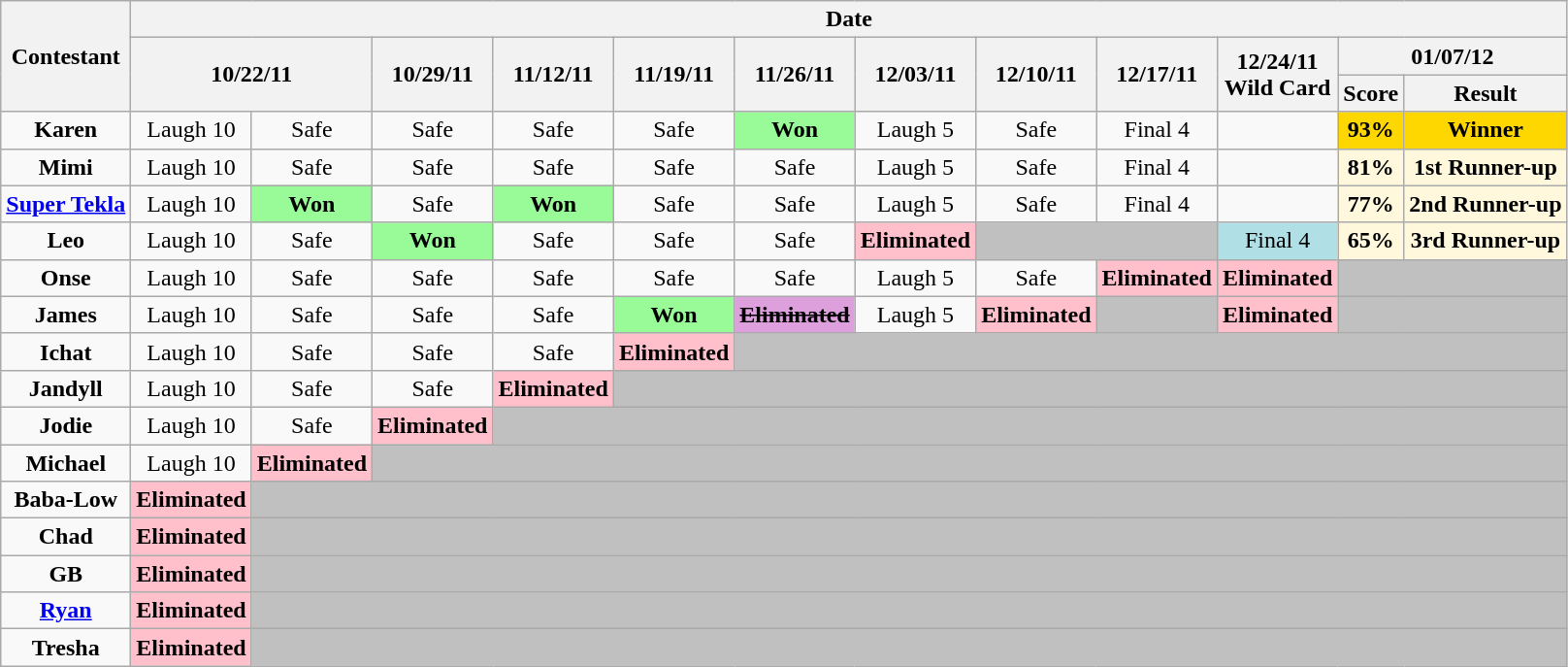<table class="wikitable" style="text-align:center;">
<tr>
<th rowspan=3>Contestant</th>
<th colspan=12>Date</th>
</tr>
<tr>
<th colspan=2 rowspan=2>10/22/11</th>
<th rowspan=2>10/29/11</th>
<th rowspan=2>11/12/11</th>
<th rowspan=2>11/19/11</th>
<th rowspan=2>11/26/11</th>
<th rowspan=2>12/03/11</th>
<th rowspan=2>12/10/11</th>
<th rowspan=2>12/17/11</th>
<th rowspan=2>12/24/11<br>Wild Card</th>
<th colspan=2>01/07/12</th>
</tr>
<tr>
<th>Score</th>
<th>Result</th>
</tr>
<tr>
<td><strong>Karen</strong></td>
<td>Laugh 10</td>
<td>Safe</td>
<td>Safe</td>
<td>Safe</td>
<td>Safe</td>
<td bgcolor="palegreen"><strong>Won</strong></td>
<td>Laugh 5</td>
<td>Safe</td>
<td>Final 4</td>
<td></td>
<td bgcolor="gold"><strong>93%</strong></td>
<td bgcolor="gold"><strong>Winner</strong></td>
</tr>
<tr>
<td><strong>Mimi</strong></td>
<td>Laugh 10</td>
<td>Safe</td>
<td>Safe</td>
<td>Safe</td>
<td>Safe</td>
<td>Safe</td>
<td>Laugh 5</td>
<td>Safe</td>
<td>Final 4</td>
<td></td>
<td bgcolor="cornsilk"><strong>81%</strong></td>
<td bgcolor="cornsilk" align="center"><strong>1st Runner-up</strong></td>
</tr>
<tr>
<td><strong><a href='#'>Super Tekla</a></strong></td>
<td>Laugh 10</td>
<td bgcolor="palegreen"><strong>Won</strong></td>
<td>Safe</td>
<td bgcolor="palegreen"><strong>Won</strong></td>
<td>Safe</td>
<td>Safe</td>
<td>Laugh 5</td>
<td align="center">Safe</td>
<td>Final 4</td>
<td></td>
<td bgcolor="cornsilk"><strong>77%</strong></td>
<td bgcolor="cornsilk"><strong>2nd Runner-up</strong></td>
</tr>
<tr>
<td><strong>Leo</strong></td>
<td>Laugh 10</td>
<td>Safe</td>
<td bgcolor="palegreen"><strong>Won</strong></td>
<td>Safe</td>
<td>Safe</td>
<td>Safe</td>
<td bgcolor="pink"><strong>Eliminated</strong></td>
<td bgcolor="silver" colspan=2></td>
<td bgcolor="powderblue">Final 4</td>
<td bgcolor="cornsilk"><strong>65%</strong></td>
<td bgcolor="cornsilk"><strong>3rd Runner-up</strong></td>
</tr>
<tr>
<td><strong>Onse</strong></td>
<td>Laugh 10</td>
<td>Safe</td>
<td>Safe</td>
<td>Safe</td>
<td>Safe</td>
<td>Safe</td>
<td>Laugh 5</td>
<td>Safe</td>
<td bgcolor="pink"><strong>Eliminated</strong></td>
<td bgcolor="pink"><strong>Eliminated</strong></td>
<td colspan=2 bgcolor="silver"></td>
</tr>
<tr>
<td><strong>James</strong></td>
<td>Laugh 10</td>
<td>Safe</td>
<td>Safe</td>
<td>Safe</td>
<td bgcolor="palegreen"><strong>Won</strong></td>
<td bgcolor="plum"><strong><s>Eliminated</s></strong></td>
<td>Laugh 5</td>
<td bgcolor="pink"><strong>Eliminated</strong></td>
<td bgcolor="silver"></td>
<td bgcolor="pink"><strong>Eliminated</strong></td>
<td colspan=2 bgcolor="silver"></td>
</tr>
<tr>
<td><strong>Ichat</strong></td>
<td>Laugh 10</td>
<td>Safe</td>
<td>Safe</td>
<td>Safe</td>
<td bgcolor="pink"><strong>Eliminated</strong></td>
<td bgcolor="silver" colspan=7></td>
</tr>
<tr>
<td><strong>Jandyll</strong></td>
<td>Laugh 10</td>
<td>Safe</td>
<td>Safe</td>
<td bgcolor="pink"><strong>Eliminated</strong></td>
<td bgcolor="silver" colspan=8></td>
</tr>
<tr>
<td><strong>Jodie</strong></td>
<td>Laugh 10</td>
<td>Safe</td>
<td bgcolor="pink"><strong>Eliminated</strong></td>
<td bgcolor="silver" colspan=9></td>
</tr>
<tr>
<td><strong>Michael</strong></td>
<td>Laugh 10</td>
<td bgcolor="pink"><strong>Eliminated</strong></td>
<td bgcolor="silver" colspan=10></td>
</tr>
<tr>
<td><strong>Baba-Low</strong></td>
<td bgcolor="pink"><strong>Eliminated</strong></td>
<td bgcolor="silver" colspan=11></td>
</tr>
<tr>
<td><strong>Chad</strong></td>
<td bgcolor="pink"><strong>Eliminated</strong></td>
<td bgcolor="silver" colspan=11></td>
</tr>
<tr>
<td><strong>GB</strong></td>
<td bgcolor="pink"><strong>Eliminated</strong></td>
<td bgcolor="silver" colspan=11></td>
</tr>
<tr>
<td><strong><a href='#'>Ryan</a></strong></td>
<td bgcolor="pink"><strong>Eliminated</strong></td>
<td bgcolor="silver" colspan=11></td>
</tr>
<tr>
<td><strong>Tresha</strong></td>
<td bgcolor="pink"><strong>Eliminated</strong></td>
<td bgcolor="silver" colspan=11></td>
</tr>
</table>
